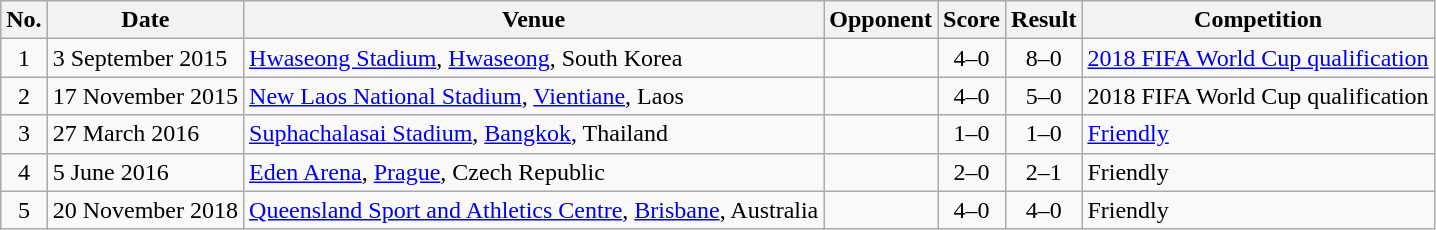<table class="wikitable sortable">
<tr>
<th scope="col">No.</th>
<th scope="col">Date</th>
<th scope="col">Venue</th>
<th scope="col">Opponent</th>
<th scope="col">Score</th>
<th scope="col">Result</th>
<th scope="col">Competition</th>
</tr>
<tr>
<td align="center">1</td>
<td>3 September 2015</td>
<td><a href='#'>Hwaseong Stadium</a>, <a href='#'>Hwaseong</a>, South Korea</td>
<td></td>
<td align="center">4–0</td>
<td align="center">8–0</td>
<td><a href='#'>2018 FIFA World Cup qualification</a></td>
</tr>
<tr>
<td align="center">2</td>
<td>17 November 2015</td>
<td><a href='#'>New Laos National Stadium</a>, <a href='#'>Vientiane</a>, Laos</td>
<td></td>
<td align="center">4–0</td>
<td align="center">5–0</td>
<td>2018 FIFA World Cup qualification</td>
</tr>
<tr>
<td align="center">3</td>
<td>27 March 2016</td>
<td><a href='#'>Suphachalasai Stadium</a>, <a href='#'>Bangkok</a>, Thailand</td>
<td></td>
<td align="center">1–0</td>
<td align="center">1–0</td>
<td><a href='#'>Friendly</a></td>
</tr>
<tr>
<td align="center">4</td>
<td>5 June 2016</td>
<td><a href='#'>Eden Arena</a>, <a href='#'>Prague</a>, Czech Republic</td>
<td></td>
<td align="center">2–0</td>
<td align="center">2–1</td>
<td>Friendly</td>
</tr>
<tr>
<td align="center">5</td>
<td>20 November 2018</td>
<td><a href='#'>Queensland Sport and Athletics Centre</a>, <a href='#'>Brisbane</a>, Australia</td>
<td></td>
<td align="center">4–0</td>
<td align="center">4–0</td>
<td>Friendly</td>
</tr>
</table>
